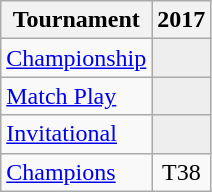<table class="wikitable" style="text-align:center;">
<tr>
<th>Tournament</th>
<th>2017</th>
</tr>
<tr>
<td align="left"><a href='#'>Championship</a></td>
<td style="background:#eeeeee;"></td>
</tr>
<tr>
<td align="left"><a href='#'>Match Play</a></td>
<td style="background:#eeeeee;"></td>
</tr>
<tr>
<td align="left"><a href='#'>Invitational</a></td>
<td style="background:#eeeeee;"></td>
</tr>
<tr>
<td align="left"><a href='#'>Champions</a></td>
<td>T38</td>
</tr>
</table>
